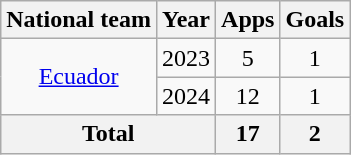<table class="wikitable" style="text-align:center">
<tr>
<th>National team</th>
<th>Year</th>
<th>Apps</th>
<th>Goals</th>
</tr>
<tr>
<td rowspan=2><a href='#'>Ecuador</a></td>
<td>2023</td>
<td>5</td>
<td>1</td>
</tr>
<tr>
<td>2024</td>
<td>12</td>
<td>1</td>
</tr>
<tr>
<th colspan=2>Total</th>
<th>17</th>
<th>2</th>
</tr>
</table>
